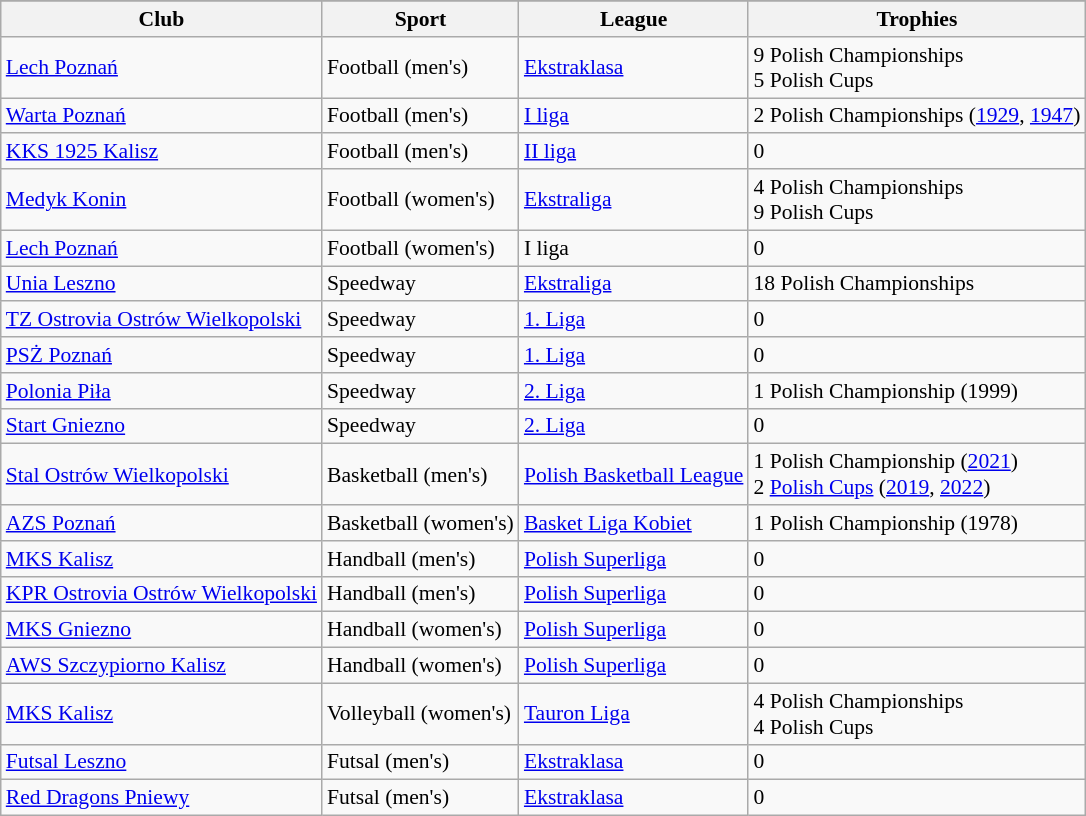<table class="wikitable sortable" style="font-size:90%">
<tr>
</tr>
<tr>
<th>Club</th>
<th>Sport</th>
<th>League</th>
<th>Trophies</th>
</tr>
<tr>
<td><a href='#'>Lech Poznań</a></td>
<td>Football (men's)</td>
<td><a href='#'>Ekstraklasa</a></td>
<td>9 Polish Championships<br>5 Polish Cups</td>
</tr>
<tr>
<td><a href='#'>Warta Poznań</a></td>
<td>Football (men's)</td>
<td><a href='#'>I liga</a></td>
<td>2 Polish Championships (<a href='#'>1929</a>, <a href='#'>1947</a>)</td>
</tr>
<tr>
<td><a href='#'>KKS 1925 Kalisz</a></td>
<td>Football (men's)</td>
<td><a href='#'>II liga</a></td>
<td>0</td>
</tr>
<tr>
<td><a href='#'>Medyk Konin</a></td>
<td>Football (women's)</td>
<td><a href='#'>Ekstraliga</a></td>
<td>4 Polish Championships<br>9 Polish Cups</td>
</tr>
<tr>
<td><a href='#'>Lech Poznań</a></td>
<td>Football (women's)</td>
<td>I liga</td>
<td>0</td>
</tr>
<tr>
<td><a href='#'>Unia Leszno</a></td>
<td>Speedway</td>
<td><a href='#'>Ekstraliga</a></td>
<td>18 Polish Championships</td>
</tr>
<tr>
<td><a href='#'>TZ Ostrovia Ostrów Wielkopolski</a></td>
<td>Speedway</td>
<td><a href='#'>1. Liga</a></td>
<td>0</td>
</tr>
<tr>
<td><a href='#'>PSŻ Poznań</a></td>
<td>Speedway</td>
<td><a href='#'>1. Liga</a></td>
<td>0</td>
</tr>
<tr>
<td><a href='#'>Polonia Piła</a></td>
<td>Speedway</td>
<td><a href='#'>2. Liga</a></td>
<td>1 Polish Championship (1999)</td>
</tr>
<tr>
<td><a href='#'>Start Gniezno</a></td>
<td>Speedway</td>
<td><a href='#'>2. Liga</a></td>
<td>0</td>
</tr>
<tr>
<td><a href='#'>Stal Ostrów Wielkopolski</a></td>
<td>Basketball (men's)</td>
<td><a href='#'>Polish Basketball League</a></td>
<td>1 Polish Championship (<a href='#'>2021</a>)<br>2 <a href='#'>Polish Cups</a> (<a href='#'>2019</a>, <a href='#'>2022</a>)</td>
</tr>
<tr>
<td><a href='#'>AZS Poznań</a></td>
<td>Basketball (women's)</td>
<td><a href='#'>Basket Liga Kobiet</a></td>
<td>1 Polish Championship (1978)</td>
</tr>
<tr>
<td><a href='#'>MKS Kalisz</a></td>
<td>Handball (men's)</td>
<td><a href='#'>Polish Superliga</a></td>
<td>0</td>
</tr>
<tr>
<td><a href='#'>KPR Ostrovia Ostrów Wielkopolski</a></td>
<td>Handball (men's)</td>
<td><a href='#'>Polish Superliga</a></td>
<td>0</td>
</tr>
<tr>
<td><a href='#'>MKS Gniezno</a></td>
<td>Handball (women's)</td>
<td><a href='#'>Polish Superliga</a></td>
<td>0</td>
</tr>
<tr>
<td><a href='#'>AWS Szczypiorno Kalisz</a></td>
<td>Handball (women's)</td>
<td><a href='#'>Polish Superliga</a></td>
<td>0</td>
</tr>
<tr>
<td><a href='#'>MKS Kalisz</a></td>
<td>Volleyball (women's)</td>
<td><a href='#'>Tauron Liga</a></td>
<td>4 Polish Championships<br>4 Polish Cups</td>
</tr>
<tr>
<td><a href='#'>Futsal Leszno</a></td>
<td>Futsal (men's)</td>
<td><a href='#'>Ekstraklasa</a></td>
<td>0</td>
</tr>
<tr>
<td><a href='#'>Red Dragons Pniewy</a></td>
<td>Futsal (men's)</td>
<td><a href='#'>Ekstraklasa</a></td>
<td>0</td>
</tr>
</table>
